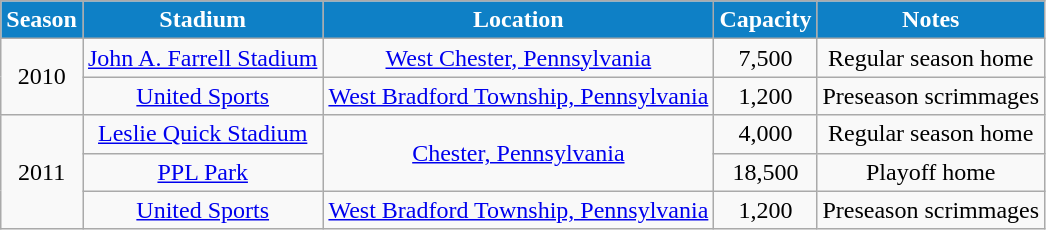<table class="wikitable" style="text-align:center;margin-left:1em;">
<tr>
<th style="background:#0E80C6; color:white;">Season</th>
<th style="background:#0E80C6; color:white;">Stadium</th>
<th style="background:#0E80C6; color:white;">Location</th>
<th style="background:#0E80C6; color:white;">Capacity</th>
<th style="background:#0E80C6; color:white;">Notes</th>
</tr>
<tr>
<td rowspan="2">2010</td>
<td><a href='#'>John A. Farrell Stadium</a></td>
<td><a href='#'>West Chester, Pennsylvania</a></td>
<td>7,500</td>
<td>Regular season home</td>
</tr>
<tr>
<td><a href='#'>United Sports</a></td>
<td><a href='#'>West Bradford Township, Pennsylvania</a></td>
<td>1,200</td>
<td>Preseason scrimmages</td>
</tr>
<tr>
<td rowspan="3">2011</td>
<td><a href='#'>Leslie Quick Stadium</a></td>
<td rowspan="2"><a href='#'>Chester, Pennsylvania</a></td>
<td>4,000</td>
<td>Regular season home</td>
</tr>
<tr>
<td><a href='#'>PPL Park</a></td>
<td>18,500</td>
<td>Playoff home</td>
</tr>
<tr>
<td><a href='#'>United Sports</a></td>
<td><a href='#'>West Bradford Township, Pennsylvania</a></td>
<td>1,200</td>
<td>Preseason scrimmages</td>
</tr>
</table>
